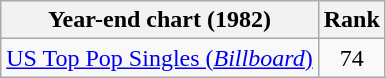<table class="wikitable">
<tr>
<th>Year-end chart (1982)</th>
<th>Rank</th>
</tr>
<tr>
<td><a href='#'>US Top Pop Singles (<em>Billboard</em>)</a></td>
<td align="center">74</td>
</tr>
</table>
